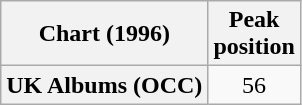<table class="wikitable plainrowheaders">
<tr>
<th scope="col">Chart (1996)</th>
<th scope="col">Peak<br>position</th>
</tr>
<tr>
<th scope="row">UK Albums (OCC)</th>
<td style="text-align:center;">56</td>
</tr>
</table>
